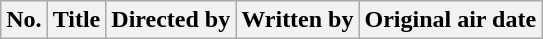<table class="wikitable plainrowheaders" style="background:#fff;">
<tr>
<th style="background:#;">No.</th>
<th style="background:#;">Title</th>
<th style="background:#;">Directed by</th>
<th style="background:#;">Written by</th>
<th style="background:#;">Original air date<br>




</th>
</tr>
</table>
